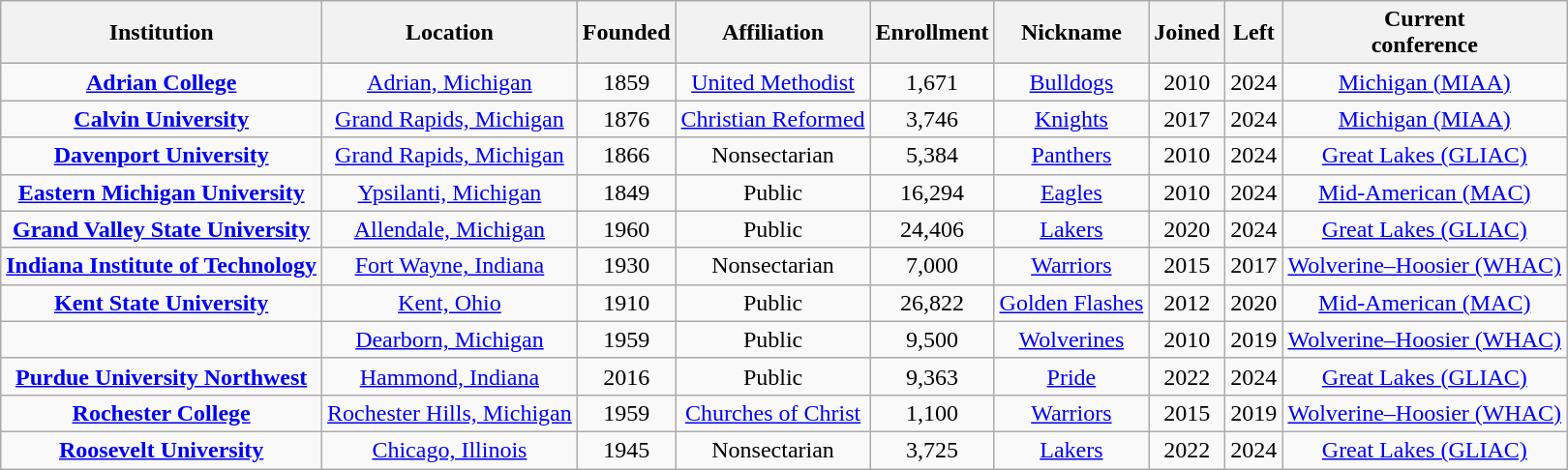<table class="wikitable sortable" style="text-align:center;">
<tr>
<th>Institution</th>
<th>Location</th>
<th>Founded</th>
<th>Affiliation</th>
<th>Enrollment</th>
<th>Nickname</th>
<th>Joined</th>
<th>Left</th>
<th>Current<br>conference</th>
</tr>
<tr>
<td><strong><a href='#'>Adrian College</a></strong></td>
<td><a href='#'>Adrian, Michigan</a></td>
<td>1859</td>
<td><a href='#'>United Methodist</a></td>
<td>1,671</td>
<td><a href='#'>Bulldogs</a></td>
<td>2010</td>
<td>2024</td>
<td><a href='#'>Michigan (MIAA)</a></td>
</tr>
<tr>
<td><strong><a href='#'>Calvin University</a></strong></td>
<td><a href='#'>Grand Rapids, Michigan</a></td>
<td>1876</td>
<td><a href='#'>Christian Reformed</a></td>
<td>3,746</td>
<td><a href='#'>Knights</a></td>
<td>2017</td>
<td>2024</td>
<td><a href='#'>Michigan (MIAA)</a></td>
</tr>
<tr>
<td><strong><a href='#'>Davenport University</a></strong></td>
<td><a href='#'>Grand Rapids, Michigan</a></td>
<td>1866</td>
<td>Nonsectarian</td>
<td>5,384</td>
<td><a href='#'>Panthers</a></td>
<td>2010</td>
<td>2024</td>
<td><a href='#'>Great Lakes (GLIAC)</a></td>
</tr>
<tr>
<td><strong><a href='#'>Eastern Michigan University</a></strong></td>
<td><a href='#'>Ypsilanti, Michigan</a></td>
<td>1849</td>
<td>Public</td>
<td>16,294</td>
<td><a href='#'>Eagles</a></td>
<td>2010</td>
<td>2024</td>
<td><a href='#'>Mid-American (MAC)</a></td>
</tr>
<tr>
<td><strong><a href='#'>Grand Valley State University</a></strong></td>
<td><a href='#'>Allendale, Michigan</a></td>
<td>1960</td>
<td>Public</td>
<td>24,406</td>
<td><a href='#'>Lakers</a></td>
<td>2020</td>
<td>2024</td>
<td><a href='#'>Great Lakes (GLIAC)</a></td>
</tr>
<tr>
<td><strong><a href='#'>Indiana Institute of Technology</a></strong></td>
<td><a href='#'>Fort Wayne, Indiana</a></td>
<td>1930</td>
<td>Nonsectarian</td>
<td>7,000</td>
<td><a href='#'>Warriors</a></td>
<td>2015</td>
<td>2017</td>
<td><a href='#'>Wolverine–Hoosier (WHAC)</a></td>
</tr>
<tr>
<td><strong><a href='#'>Kent State University</a></strong></td>
<td><a href='#'>Kent, Ohio</a></td>
<td>1910</td>
<td>Public</td>
<td>26,822</td>
<td><a href='#'>Golden Flashes</a></td>
<td>2012</td>
<td>2020</td>
<td><a href='#'>Mid-American (MAC)</a></td>
</tr>
<tr>
<td></td>
<td><a href='#'>Dearborn, Michigan</a></td>
<td>1959</td>
<td>Public</td>
<td>9,500</td>
<td><a href='#'>Wolverines</a></td>
<td>2010</td>
<td>2019</td>
<td><a href='#'>Wolverine–Hoosier (WHAC)</a></td>
</tr>
<tr>
<td><strong><a href='#'>Purdue University Northwest</a></strong></td>
<td><a href='#'>Hammond, Indiana</a></td>
<td>2016</td>
<td>Public</td>
<td>9,363</td>
<td><a href='#'>Pride</a></td>
<td>2022</td>
<td>2024</td>
<td><a href='#'>Great Lakes (GLIAC)</a></td>
</tr>
<tr>
<td><strong><a href='#'>Rochester College</a></strong></td>
<td><a href='#'>Rochester Hills, Michigan</a></td>
<td>1959</td>
<td><a href='#'>Churches of Christ</a></td>
<td>1,100</td>
<td><a href='#'>Warriors</a></td>
<td>2015</td>
<td>2019</td>
<td><a href='#'>Wolverine–Hoosier (WHAC)</a></td>
</tr>
<tr>
<td><strong><a href='#'>Roosevelt University</a></strong></td>
<td><a href='#'>Chicago, Illinois</a></td>
<td>1945</td>
<td>Nonsectarian</td>
<td>3,725</td>
<td><a href='#'>Lakers</a></td>
<td>2022</td>
<td>2024</td>
<td><a href='#'>Great Lakes (GLIAC)</a></td>
</tr>
</table>
